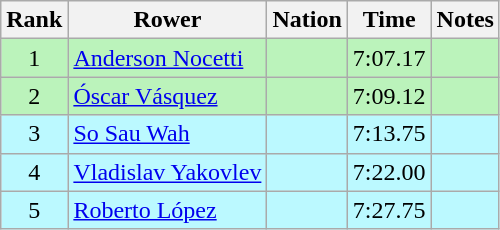<table class="wikitable sortable" style="text-align:center">
<tr>
<th>Rank</th>
<th>Rower</th>
<th>Nation</th>
<th>Time</th>
<th>Notes</th>
</tr>
<tr bgcolor=bbf3bb>
<td>1</td>
<td align=left><a href='#'>Anderson Nocetti</a></td>
<td align=left></td>
<td>7:07.17</td>
<td></td>
</tr>
<tr bgcolor=bbf3bb>
<td>2</td>
<td align=left><a href='#'>Óscar Vásquez</a></td>
<td align=left></td>
<td>7:09.12</td>
<td></td>
</tr>
<tr bgcolor=bbf9ff>
<td>3</td>
<td align=left><a href='#'>So Sau Wah</a></td>
<td align=left></td>
<td>7:13.75</td>
<td></td>
</tr>
<tr bgcolor=bbf9ff>
<td>4</td>
<td align=left><a href='#'>Vladislav Yakovlev</a></td>
<td align=left></td>
<td>7:22.00</td>
<td></td>
</tr>
<tr bgcolor=bbf9ff>
<td>5</td>
<td align=left><a href='#'>Roberto López</a></td>
<td align=left></td>
<td>7:27.75</td>
<td></td>
</tr>
</table>
